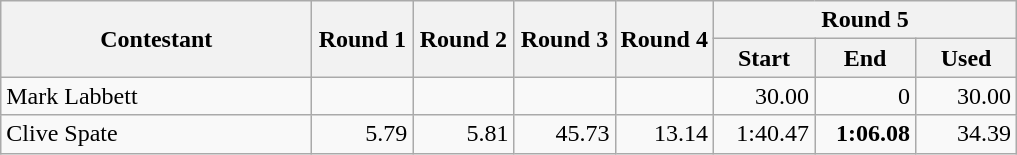<table class="wikitable">
<tr>
<th rowspan="2" width="200">Contestant</th>
<th rowspan="2" width="60">Round 1</th>
<th rowspan="2" width="60">Round 2</th>
<th rowspan="2" width="60">Round 3</th>
<th rowspan="2">Round 4</th>
<th colspan="3">Round 5</th>
</tr>
<tr>
<th width="60">Start</th>
<th width="60">End</th>
<th width="60">Used</th>
</tr>
<tr>
<td>Mark Labbett</td>
<td align="right"></td>
<td align="right"></td>
<td align="right"></td>
<td align="right"></td>
<td align="right">30.00</td>
<td align="right">0</td>
<td align="right">30.00</td>
</tr>
<tr>
<td>Clive Spate</td>
<td align="right">5.79</td>
<td align="right">5.81</td>
<td align="right">45.73</td>
<td align="right">13.14</td>
<td align="right">1:40.47</td>
<td align="right"><strong>1:06.08</strong></td>
<td align="right">34.39</td>
</tr>
</table>
